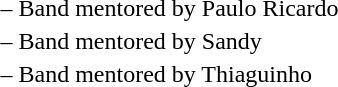<table>
<tr>
<td>– Band mentored by Paulo Ricardo</td>
</tr>
<tr>
<td>– Band mentored by Sandy</td>
</tr>
<tr>
<td>– Band mentored by Thiaguinho</td>
</tr>
</table>
